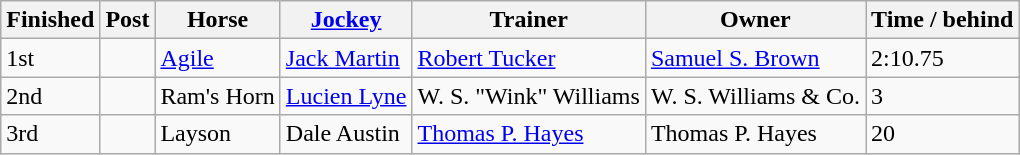<table class="wikitable">
<tr>
<th>Finished</th>
<th>Post</th>
<th>Horse</th>
<th><a href='#'>Jockey</a></th>
<th>Trainer</th>
<th>Owner</th>
<th>Time / behind</th>
</tr>
<tr>
<td>1st</td>
<td></td>
<td><a href='#'>Agile</a></td>
<td><a href='#'>Jack Martin</a></td>
<td><a href='#'>Robert Tucker</a></td>
<td><a href='#'>Samuel S. Brown</a></td>
<td>2:10.75</td>
</tr>
<tr>
<td>2nd</td>
<td></td>
<td>Ram's Horn</td>
<td><a href='#'>Lucien Lyne</a></td>
<td>W. S. "Wink" Williams</td>
<td>W. S. Williams & Co.</td>
<td>3</td>
</tr>
<tr>
<td>3rd</td>
<td></td>
<td>Layson</td>
<td>Dale Austin</td>
<td><a href='#'>Thomas P. Hayes</a></td>
<td>Thomas P. Hayes</td>
<td>20</td>
</tr>
</table>
